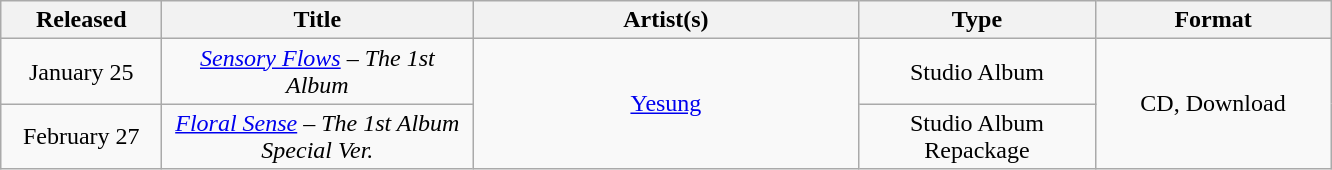<table class="wikitable plainrowheaders" style="text-align:center;">
<tr>
<th width="100">Released</th>
<th width="200">Title</th>
<th width="250">Artist(s)</th>
<th width="150">Type</th>
<th width="150">Format</th>
</tr>
<tr>
<td>January 25</td>
<td><em><a href='#'>Sensory Flows</a> – The 1st Album</em></td>
<td rowspan="2"><a href='#'>Yesung</a></td>
<td>Studio Album</td>
<td rowspan ="2">CD, Download</td>
</tr>
<tr>
<td>February 27</td>
<td><em><a href='#'>Floral Sense</a> – The 1st Album Special Ver.</em></td>
<td>Studio Album Repackage</td>
</tr>
</table>
